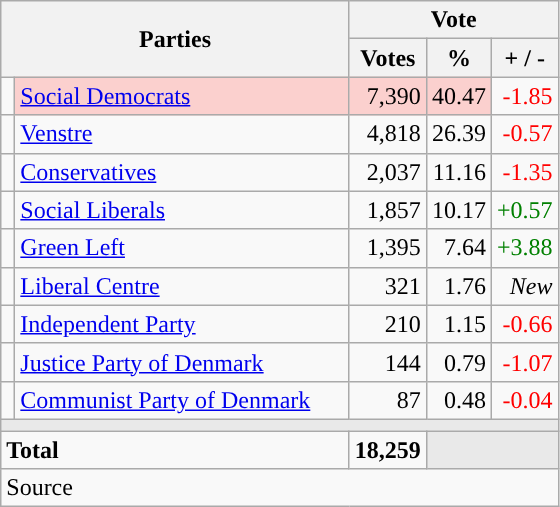<table class="wikitable" style="text-align:right;">
<tr>
<th style="text-align:centre;" rowspan="2" colspan="2" width="225">Parties</th>
<th colspan="3">Vote</th>
</tr>
<tr>
<th width="15">Votes</th>
<th width="15">%</th>
<th width="15">+ / -</th>
</tr>
<tr>
<td width="2" style="color:inherit;background:"></td>
<td bgcolor=#fbd0ce  align="left"><a href='#'>Social Democrats</a></td>
<td bgcolor=#fbd0ce>7,390</td>
<td bgcolor=#fbd0ce>40.47</td>
<td style=color:red;>-1.85</td>
</tr>
<tr>
<td width="2" style="color:inherit;background:"></td>
<td align="left"><a href='#'>Venstre</a></td>
<td>4,818</td>
<td>26.39</td>
<td style=color:red;>-0.57</td>
</tr>
<tr>
<td width="2" style="color:inherit;background:"></td>
<td align="left"><a href='#'>Conservatives</a></td>
<td>2,037</td>
<td>11.16</td>
<td style=color:red;>-1.35</td>
</tr>
<tr>
<td width="2" style="color:inherit;background:"></td>
<td align="left"><a href='#'>Social Liberals</a></td>
<td>1,857</td>
<td>10.17</td>
<td style=color:green;>+0.57</td>
</tr>
<tr>
<td width="2" style="color:inherit;background:"></td>
<td align="left"><a href='#'>Green Left</a></td>
<td>1,395</td>
<td>7.64</td>
<td style=color:green;>+3.88</td>
</tr>
<tr>
<td width="2" style="color:inherit;background:"></td>
<td align="left"><a href='#'>Liberal Centre</a></td>
<td>321</td>
<td>1.76</td>
<td><em>New</em></td>
</tr>
<tr>
<td width="2" style="color:inherit;background:"></td>
<td align="left"><a href='#'>Independent Party</a></td>
<td>210</td>
<td>1.15</td>
<td style=color:red;>-0.66</td>
</tr>
<tr>
<td width="2" style="color:inherit;background:"></td>
<td align="left"><a href='#'>Justice Party of Denmark</a></td>
<td>144</td>
<td>0.79</td>
<td style=color:red;>-1.07</td>
</tr>
<tr>
<td width="2" style="color:inherit;background:"></td>
<td align="left"><a href='#'>Communist Party of Denmark</a></td>
<td>87</td>
<td>0.48</td>
<td style=color:red;>-0.04</td>
</tr>
<tr>
<td colspan="7" bgcolor="#E9E9E9"></td>
</tr>
<tr>
<td align="left" colspan="2"><strong>Total</strong></td>
<td><strong>18,259</strong></td>
<td bgcolor="#E9E9E9" colspan="2"></td>
</tr>
<tr>
<td align="left" colspan="6">Source</td>
</tr>
</table>
